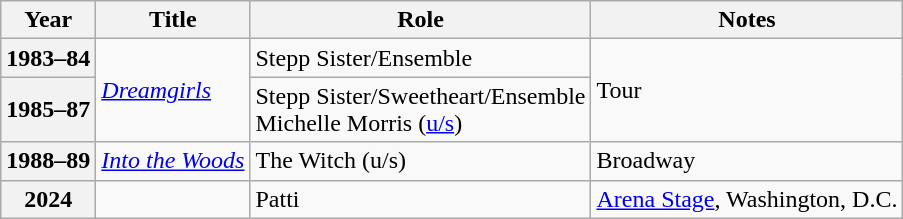<table class="wikitable plainrowheaders sortable">
<tr>
<th scope="row">Year</th>
<th scope="row">Title</th>
<th scope="row">Role</th>
<th scope="row" class="unsortable">Notes</th>
</tr>
<tr>
<th scope="row">1983–84</th>
<td rowspan=2><em><a href='#'>Dreamgirls</a></em></td>
<td>Stepp Sister/Ensemble</td>
<td rowspan="2">Tour</td>
</tr>
<tr>
<th scope="row">1985–87</th>
<td>Stepp Sister/Sweetheart/Ensemble<br>Michelle Morris (<a href='#'>u/s</a>)</td>
</tr>
<tr>
<th scope="row">1988–89</th>
<td><em><a href='#'>Into the Woods</a></em></td>
<td>The Witch (u/s)</td>
<td>Broadway</td>
</tr>
<tr>
<th scope="row">2024</th>
<td><em></em></td>
<td>Patti</td>
<td><a href='#'>Arena Stage</a>, Washington, D.C.</td>
</tr>
</table>
